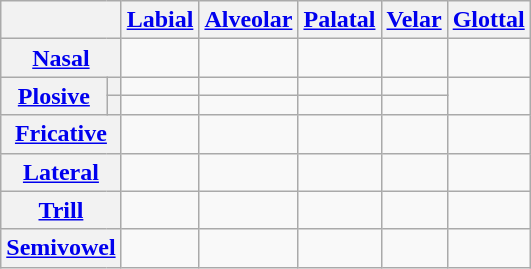<table class="wikitable" style="text-align:center;">
<tr>
<th colspan="2"></th>
<th><a href='#'>Labial</a></th>
<th><a href='#'>Alveolar</a></th>
<th><a href='#'>Palatal</a></th>
<th><a href='#'>Velar</a></th>
<th><a href='#'>Glottal</a></th>
</tr>
<tr>
<th colspan="2"><a href='#'>Nasal</a></th>
<td></td>
<td></td>
<td></td>
<td></td>
<td></td>
</tr>
<tr>
<th rowspan="2"><a href='#'>Plosive</a></th>
<th></th>
<td></td>
<td></td>
<td></td>
<td></td>
<td rowspan="2"></td>
</tr>
<tr>
<th></th>
<td></td>
<td></td>
<td></td>
<td></td>
</tr>
<tr>
<th colspan="2"><a href='#'>Fricative</a></th>
<td></td>
<td></td>
<td></td>
<td></td>
<td></td>
</tr>
<tr>
<th colspan="2"><a href='#'>Lateral</a></th>
<td></td>
<td></td>
<td></td>
<td></td>
<td></td>
</tr>
<tr>
<th colspan="2"><a href='#'>Trill</a></th>
<td></td>
<td></td>
<td></td>
<td></td>
<td></td>
</tr>
<tr>
<th colspan="2"><a href='#'>Semivowel</a></th>
<td></td>
<td></td>
<td></td>
<td></td>
<td></td>
</tr>
</table>
